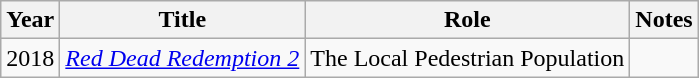<table class="wikitable sortable">
<tr>
<th>Year</th>
<th>Title</th>
<th>Role</th>
<th>Notes</th>
</tr>
<tr>
<td>2018</td>
<td><em><a href='#'>Red Dead Redemption 2</a></em></td>
<td>The Local Pedestrian Population</td>
<td></td>
</tr>
</table>
